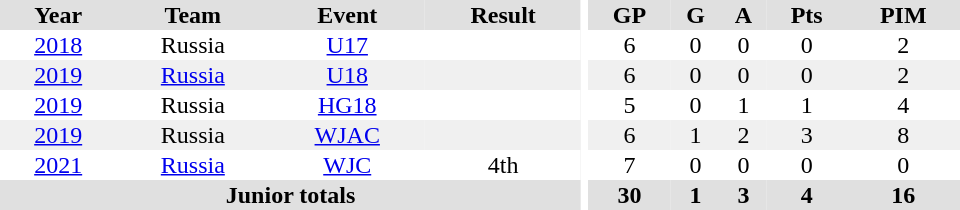<table border="0" cellpadding="1" cellspacing="0" ID="Table3" style="text-align:center; width:40em;">
<tr bgcolor="#e0e0e0">
<th>Year</th>
<th>Team</th>
<th>Event</th>
<th>Result</th>
<th rowspan="100" bgcolor="#ffffff"></th>
<th>GP</th>
<th>G</th>
<th>A</th>
<th>Pts</th>
<th>PIM</th>
</tr>
<tr>
<td><a href='#'>2018</a></td>
<td>Russia</td>
<td><a href='#'>U17</a></td>
<td></td>
<td>6</td>
<td>0</td>
<td>0</td>
<td>0</td>
<td>2</td>
</tr>
<tr bgcolor="#f0f0f0">
<td><a href='#'>2019</a></td>
<td><a href='#'>Russia</a></td>
<td><a href='#'>U18</a></td>
<td></td>
<td>6</td>
<td>0</td>
<td>0</td>
<td>0</td>
<td>2</td>
</tr>
<tr>
<td><a href='#'>2019</a></td>
<td>Russia</td>
<td><a href='#'>HG18</a></td>
<td></td>
<td>5</td>
<td>0</td>
<td>1</td>
<td>1</td>
<td>4</td>
</tr>
<tr bgcolor="#f0f0f0">
<td><a href='#'>2019</a></td>
<td>Russia</td>
<td><a href='#'>WJAC</a></td>
<td></td>
<td>6</td>
<td>1</td>
<td>2</td>
<td>3</td>
<td>8</td>
</tr>
<tr>
<td><a href='#'>2021</a></td>
<td><a href='#'>Russia</a></td>
<td><a href='#'>WJC</a></td>
<td>4th</td>
<td>7</td>
<td>0</td>
<td>0</td>
<td>0</td>
<td>0</td>
</tr>
<tr bgcolor="#e0e0e0">
<th colspan="4">Junior totals</th>
<th>30</th>
<th>1</th>
<th>3</th>
<th>4</th>
<th>16</th>
</tr>
</table>
